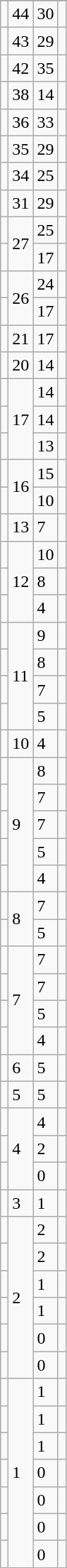<table class="wikitable sortable">
<tr>
</tr>
<tr>
<td></td>
<td>44</td>
<td>30</td>
<td></td>
</tr>
<tr>
<td></td>
<td>43</td>
<td>29</td>
<td></td>
</tr>
<tr>
<td></td>
<td>42</td>
<td>35</td>
<td></td>
</tr>
<tr>
<td></td>
<td>38</td>
<td>14</td>
<td></td>
</tr>
<tr>
<td></td>
<td>36</td>
<td>33</td>
<td></td>
</tr>
<tr>
<td></td>
<td>35</td>
<td>29</td>
<td></td>
</tr>
<tr>
<td></td>
<td>34</td>
<td>25</td>
<td></td>
</tr>
<tr>
<td></td>
<td>31</td>
<td>29</td>
<td></td>
</tr>
<tr>
<td></td>
<td rowspan=2>27</td>
<td>25</td>
<td></td>
</tr>
<tr>
<td></td>
<td>17</td>
<td></td>
</tr>
<tr>
<td></td>
<td rowspan=2>26</td>
<td>24</td>
<td></td>
</tr>
<tr>
<td></td>
<td>17</td>
<td></td>
</tr>
<tr>
<td></td>
<td>21</td>
<td>17</td>
<td></td>
</tr>
<tr>
<td></td>
<td>20</td>
<td>14</td>
<td></td>
</tr>
<tr>
<td></td>
<td rowspan=3>17</td>
<td>14</td>
<td></td>
</tr>
<tr>
<td></td>
<td>14</td>
<td></td>
</tr>
<tr>
<td></td>
<td>13</td>
<td></td>
</tr>
<tr>
<td></td>
<td rowspan=2>16</td>
<td>15</td>
<td></td>
</tr>
<tr>
<td></td>
<td>10</td>
<td></td>
</tr>
<tr>
<td></td>
<td>13</td>
<td>7</td>
<td></td>
</tr>
<tr>
<td></td>
<td rowspan=3>12</td>
<td>10</td>
<td></td>
</tr>
<tr>
<td></td>
<td>8</td>
<td></td>
</tr>
<tr>
<td></td>
<td>4</td>
<td></td>
</tr>
<tr>
<td></td>
<td rowspan=4>11</td>
<td>9</td>
<td></td>
</tr>
<tr>
<td></td>
<td>8</td>
<td></td>
</tr>
<tr>
<td></td>
<td>7</td>
<td></td>
</tr>
<tr>
<td></td>
<td>5</td>
<td></td>
</tr>
<tr>
<td></td>
<td>10</td>
<td>4</td>
<td></td>
</tr>
<tr>
<td></td>
<td rowspan=5>9</td>
<td>8</td>
<td></td>
</tr>
<tr>
<td></td>
<td>7</td>
<td></td>
</tr>
<tr>
<td></td>
<td>7</td>
<td></td>
</tr>
<tr>
<td></td>
<td>5</td>
<td></td>
</tr>
<tr>
<td></td>
<td>4</td>
<td></td>
</tr>
<tr>
<td></td>
<td rowspan=2>8</td>
<td>7</td>
<td></td>
</tr>
<tr>
<td></td>
<td>5</td>
<td></td>
</tr>
<tr>
<td></td>
<td rowspan=4>7</td>
<td>7</td>
<td></td>
</tr>
<tr>
<td></td>
<td>7</td>
<td></td>
</tr>
<tr>
<td></td>
<td>5</td>
<td></td>
</tr>
<tr>
<td></td>
<td>4</td>
<td></td>
</tr>
<tr>
<td></td>
<td>6</td>
<td>5</td>
<td></td>
</tr>
<tr>
<td></td>
<td>5</td>
<td>5</td>
<td></td>
</tr>
<tr>
<td></td>
<td rowspan=3>4</td>
<td>4</td>
<td></td>
</tr>
<tr>
<td></td>
<td>2</td>
<td></td>
</tr>
<tr>
<td></td>
<td>0</td>
<td></td>
</tr>
<tr>
<td></td>
<td>3</td>
<td>1</td>
<td></td>
</tr>
<tr>
<td></td>
<td rowspan=6>2</td>
<td>2</td>
<td></td>
</tr>
<tr>
<td></td>
<td>2</td>
<td></td>
</tr>
<tr>
<td></td>
<td>1</td>
<td></td>
</tr>
<tr>
<td></td>
<td>1</td>
<td></td>
</tr>
<tr>
<td></td>
<td>0</td>
<td></td>
</tr>
<tr>
<td></td>
<td>0</td>
<td></td>
</tr>
<tr>
<td></td>
<td rowspan=7>1</td>
<td>1</td>
<td></td>
</tr>
<tr>
<td></td>
<td>1</td>
<td></td>
</tr>
<tr>
<td></td>
<td>1</td>
<td></td>
</tr>
<tr>
<td></td>
<td>0</td>
<td></td>
</tr>
<tr>
<td></td>
<td>0</td>
<td></td>
</tr>
<tr>
<td></td>
<td>0</td>
<td></td>
</tr>
<tr>
<td></td>
<td>0</td>
<td></td>
</tr>
</table>
